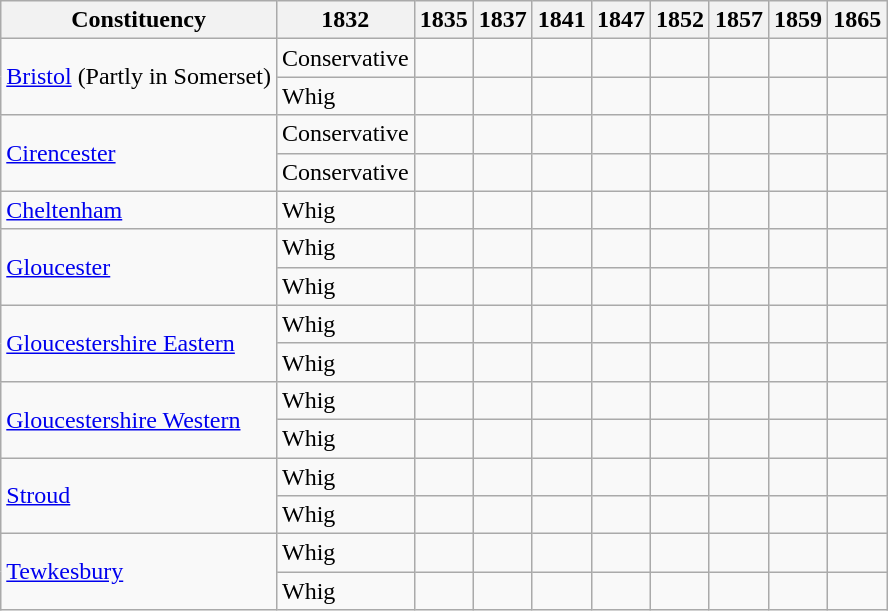<table class=wikitable sortable>
<tr>
<th>Constituency</th>
<th>1832</th>
<th>1835</th>
<th>1837</th>
<th>1841</th>
<th>1847</th>
<th>1852</th>
<th>1857</th>
<th>1859</th>
<th>1865</th>
</tr>
<tr>
<td rowspan=2><a href='#'>Bristol</a> (Partly in Somerset)</td>
<td bgcolor=>Conservative</td>
<td></td>
<td></td>
<td></td>
<td></td>
<td></td>
<td></td>
<td></td>
<td></td>
</tr>
<tr>
<td bgcolor=>Whig</td>
<td></td>
<td></td>
<td></td>
<td></td>
<td></td>
<td></td>
<td></td>
<td></td>
</tr>
<tr>
<td rowspan=2><a href='#'>Cirencester</a></td>
<td bgcolor=>Conservative</td>
<td></td>
<td></td>
<td></td>
<td></td>
<td></td>
<td></td>
<td></td>
<td></td>
</tr>
<tr>
<td bgcolor=>Conservative</td>
<td></td>
<td></td>
<td></td>
<td></td>
<td></td>
<td></td>
<td></td>
<td></td>
</tr>
<tr>
<td><a href='#'>Cheltenham</a></td>
<td bgcolor=>Whig</td>
<td></td>
<td></td>
<td></td>
<td></td>
<td></td>
<td></td>
<td></td>
<td></td>
</tr>
<tr>
<td rowspan=2><a href='#'>Gloucester</a></td>
<td bgcolor=>Whig</td>
<td></td>
<td></td>
<td></td>
<td></td>
<td></td>
<td></td>
<td></td>
<td></td>
</tr>
<tr>
<td bgcolor=>Whig</td>
<td></td>
<td></td>
<td></td>
<td></td>
<td></td>
<td></td>
<td></td>
<td></td>
</tr>
<tr>
<td rowspan=2><a href='#'>Gloucestershire Eastern</a></td>
<td bgcolor=>Whig</td>
<td></td>
<td></td>
<td></td>
<td></td>
<td></td>
<td></td>
<td></td>
<td></td>
</tr>
<tr>
<td bgcolor=>Whig</td>
<td></td>
<td></td>
<td></td>
<td></td>
<td></td>
<td></td>
<td></td>
<td></td>
</tr>
<tr>
<td rowspan=2><a href='#'>Gloucestershire Western</a></td>
<td bgcolor=>Whig</td>
<td></td>
<td></td>
<td></td>
<td></td>
<td></td>
<td></td>
<td></td>
<td></td>
</tr>
<tr>
<td bgcolor=>Whig</td>
<td></td>
<td></td>
<td></td>
<td></td>
<td></td>
<td></td>
<td></td>
<td></td>
</tr>
<tr>
<td rowspan=2><a href='#'>Stroud</a></td>
<td bgcolor=>Whig</td>
<td></td>
<td></td>
<td></td>
<td></td>
<td></td>
<td></td>
<td></td>
<td></td>
</tr>
<tr>
<td bgcolor=>Whig</td>
<td></td>
<td></td>
<td></td>
<td></td>
<td></td>
<td></td>
<td></td>
<td></td>
</tr>
<tr>
<td rowspan=2><a href='#'>Tewkesbury</a></td>
<td bgcolor=>Whig</td>
<td></td>
<td></td>
<td></td>
<td></td>
<td></td>
<td></td>
<td></td>
<td></td>
</tr>
<tr>
<td bgcolor=>Whig</td>
<td></td>
<td></td>
<td></td>
<td></td>
<td></td>
<td></td>
<td></td>
<td></td>
</tr>
</table>
